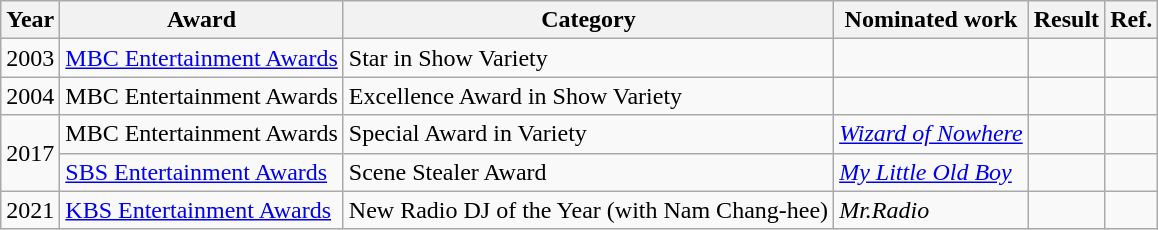<table class="wikitable">
<tr>
<th>Year</th>
<th>Award</th>
<th>Category</th>
<th>Nominated work</th>
<th>Result</th>
<th>Ref.</th>
</tr>
<tr>
<td>2003</td>
<td><a href='#'>MBC Entertainment Awards</a></td>
<td>Star in Show Variety</td>
<td></td>
<td></td>
<td></td>
</tr>
<tr>
<td>2004</td>
<td>MBC Entertainment Awards</td>
<td>Excellence Award in Show Variety</td>
<td></td>
<td></td>
<td></td>
</tr>
<tr>
<td rowspan="2">2017</td>
<td>MBC Entertainment Awards</td>
<td>Special Award in Variety</td>
<td><em><a href='#'>Wizard of Nowhere</a></em></td>
<td></td>
<td></td>
</tr>
<tr>
<td><a href='#'>SBS Entertainment Awards</a></td>
<td>Scene Stealer Award</td>
<td><em><a href='#'>My Little Old Boy</a></em></td>
<td></td>
<td></td>
</tr>
<tr>
<td>2021</td>
<td><a href='#'>KBS Entertainment Awards</a></td>
<td>New Radio DJ of the Year (with Nam Chang-hee)</td>
<td><em>Mr.Radio</em></td>
<td></td>
<td></td>
</tr>
</table>
